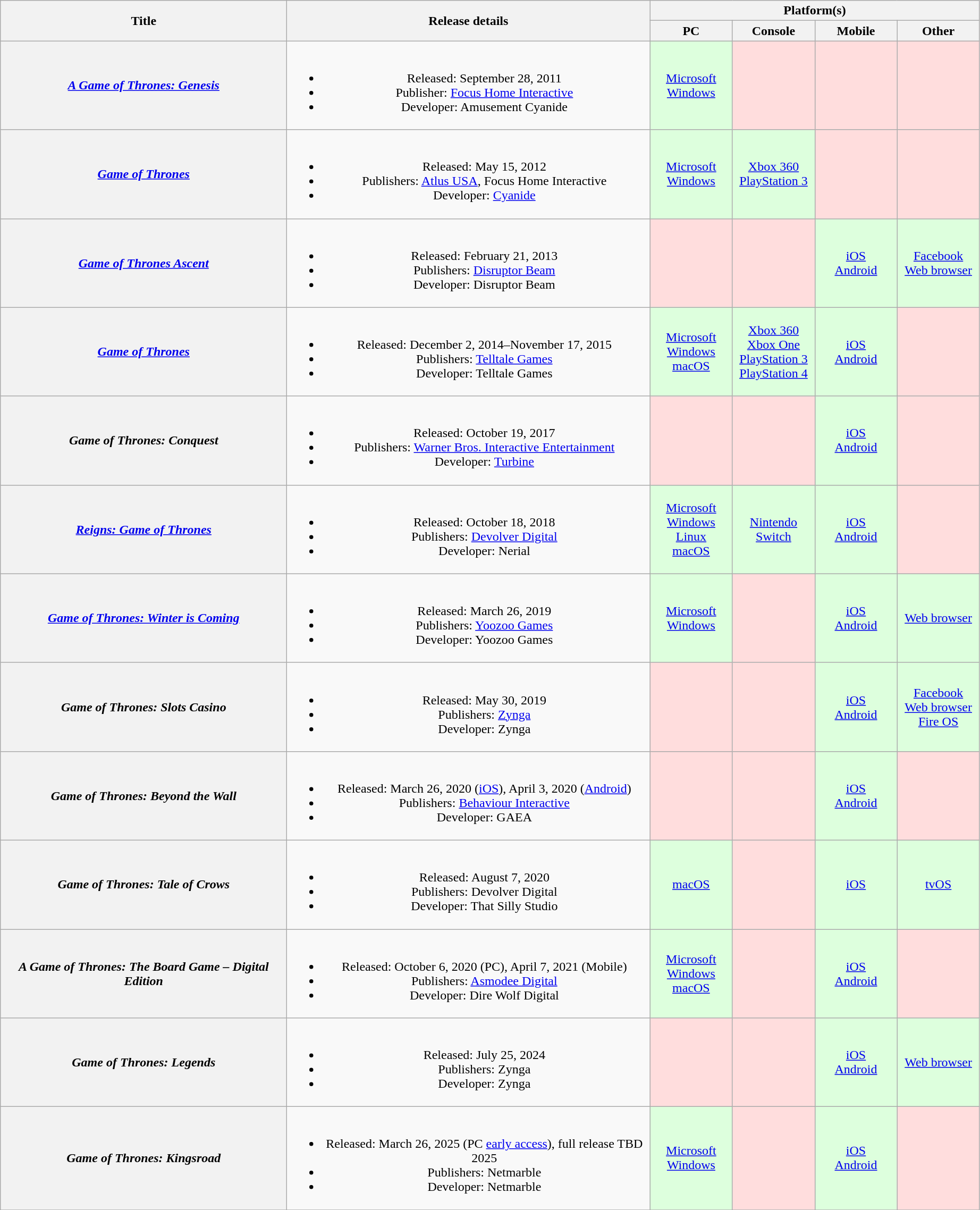<table class="wikitable plainrowheaders" style="text-align: center;">
<tr>
<th scope="col" rowspan="2" style="width: 22em;">Title</th>
<th scope="col" rowspan="2" style="width: 28em;">Release details</th>
<th scope="col" colspan="4">Platform(s)</th>
</tr>
<tr>
<th scope="col" style="width: 6em;">PC</th>
<th scope="col" style="width: 6em;">Console</th>
<th scope="col" style="width: 6em;">Mobile</th>
<th scope="col" style="width: 6em;">Other</th>
</tr>
<tr>
<th scope="row"><em><a href='#'>A Game of Thrones: Genesis</a></em></th>
<td><br><ul><li>Released: September 28, 2011</li><li>Publisher: <a href='#'>Focus Home Interactive</a></li><li>Developer: Amusement Cyanide</li></ul></td>
<td style="background:#dfd;"><a href='#'>Microsoft Windows</a></td>
<td style="background:#fdd;"></td>
<td style="background:#fdd;"></td>
<td style="background:#fdd;"></td>
</tr>
<tr>
<th scope="row"><em><a href='#'>Game of Thrones</a></em></th>
<td><br><ul><li>Released: May 15, 2012</li><li>Publishers: <a href='#'>Atlus USA</a>, Focus Home Interactive</li><li>Developer: <a href='#'>Cyanide</a></li></ul></td>
<td style="background:#dfd;"><a href='#'>Microsoft Windows</a></td>
<td style="background:#dfd;"><a href='#'>Xbox 360</a> <br> <a href='#'>PlayStation 3</a></td>
<td style="background:#fdd;"></td>
<td style="background:#fdd;"></td>
</tr>
<tr>
<th scope="row"><em><a href='#'>Game of Thrones Ascent</a></em></th>
<td><br><ul><li>Released: February 21, 2013</li><li>Publishers: <a href='#'>Disruptor Beam</a></li><li>Developer: Disruptor Beam</li></ul></td>
<td style="background:#fdd;"></td>
<td style="background:#fdd;"></td>
<td style="background:#dfd;"><a href='#'>iOS</a> <br> <a href='#'>Android</a></td>
<td style="background:#dfd;"><a href='#'>Facebook</a> <br> <a href='#'>Web browser</a></td>
</tr>
<tr>
<th scope="row"><em><a href='#'>Game of Thrones</a></em></th>
<td><br><ul><li>Released: December 2, 2014–November 17, 2015</li><li>Publishers: <a href='#'>Telltale Games</a></li><li>Developer: Telltale Games</li></ul></td>
<td style="background:#dfd;"><a href='#'>Microsoft Windows</a> <br> <a href='#'>macOS</a></td>
<td style="background:#dfd;"><a href='#'>Xbox 360</a> <br> <a href='#'>Xbox One</a> <br> <a href='#'>PlayStation 3</a> <br> <a href='#'>PlayStation 4</a></td>
<td style="background:#dfd;"><a href='#'>iOS</a> <br> <a href='#'>Android</a></td>
<td style="background:#fdd;"></td>
</tr>
<tr>
<th scope="row"><em>Game of Thrones: Conquest</em></th>
<td><br><ul><li>Released: October 19, 2017</li><li>Publishers: <a href='#'>Warner Bros. Interactive Entertainment</a></li><li>Developer: <a href='#'>Turbine</a></li></ul></td>
<td style="background:#fdd;"></td>
<td style="background:#fdd;"></td>
<td style="background:#dfd;"><a href='#'>iOS</a> <br> <a href='#'>Android</a></td>
<td style="background:#fdd;"></td>
</tr>
<tr>
<th scope="row"><em><a href='#'>Reigns: Game of Thrones</a></em></th>
<td><br><ul><li>Released: October 18, 2018</li><li>Publishers: <a href='#'>Devolver Digital</a></li><li>Developer: Nerial</li></ul></td>
<td style="background:#dfd;"><a href='#'>Microsoft Windows</a> <br> <a href='#'>Linux</a> <br> <a href='#'>macOS</a></td>
<td style="background:#dfd;"><a href='#'>Nintendo Switch</a></td>
<td style="background:#dfd;"><a href='#'>iOS</a> <br> <a href='#'>Android</a></td>
<td style="background:#fdd;"></td>
</tr>
<tr>
<th scope="row"><em><a href='#'>Game of Thrones: Winter is Coming</a></em></th>
<td><br><ul><li>Released: March 26, 2019</li><li>Publishers: <a href='#'>Yoozoo Games</a></li><li>Developer: Yoozoo Games</li></ul></td>
<td style="background:#dfd;"><a href='#'>Microsoft Windows</a></td>
<td style="background:#fdd;"></td>
<td style="background:#dfd;"><a href='#'>iOS</a> <br> <a href='#'>Android</a></td>
<td style="background:#dfd;"><a href='#'>Web browser</a></td>
</tr>
<tr>
<th scope="row"><em>Game of Thrones: Slots Casino</em></th>
<td><br><ul><li>Released: May 30, 2019</li><li>Publishers: <a href='#'>Zynga</a></li><li>Developer: Zynga</li></ul></td>
<td style="background:#fdd;"></td>
<td style="background:#fdd;"></td>
<td style="background:#dfd;"><a href='#'>iOS</a> <br> <a href='#'>Android</a></td>
<td style="background:#dfd;"><a href='#'>Facebook</a> <br> <a href='#'>Web browser</a> <br> <a href='#'>Fire OS</a></td>
</tr>
<tr>
<th scope="row"><em>Game of Thrones: Beyond the Wall</em></th>
<td><br><ul><li>Released: March 26, 2020 (<a href='#'>iOS</a>), April 3, 2020 (<a href='#'>Android</a>)</li><li>Publishers: <a href='#'>Behaviour Interactive</a></li><li>Developer: GAEA</li></ul></td>
<td style="background:#fdd;"></td>
<td style="background:#fdd;"></td>
<td style="background:#dfd;"><a href='#'>iOS</a> <br> <a href='#'>Android</a></td>
<td style="background:#fdd;"></td>
</tr>
<tr>
<th scope="row"><em>Game of Thrones: Tale of Crows</em></th>
<td><br><ul><li>Released: August 7, 2020</li><li>Publishers: Devolver Digital</li><li>Developer: That Silly Studio</li></ul></td>
<td style="background:#dfd;"><a href='#'>macOS</a></td>
<td style="background:#fdd;"></td>
<td style="background:#dfd;"><a href='#'>iOS</a></td>
<td style="background:#dfd;"><a href='#'>tvOS</a></td>
</tr>
<tr>
<th scope="row"><em>A Game of Thrones: The Board Game – Digital Edition</em></th>
<td><br><ul><li>Released: October 6, 2020 (PC), April 7, 2021 (Mobile)</li><li>Publishers: <a href='#'>Asmodee Digital</a></li><li>Developer: Dire Wolf Digital</li></ul></td>
<td style="background:#dfd;"><a href='#'>Microsoft Windows</a> <br> <a href='#'>macOS</a></td>
<td style="background:#fdd;"></td>
<td style="background:#dfd;"><a href='#'>iOS</a> <br> <a href='#'>Android</a></td>
<td style="background:#fdd;"></td>
</tr>
<tr>
<th scope="row"><em>Game of Thrones: Legends</em></th>
<td><br><ul><li>Released: July 25, 2024</li><li>Publishers: Zynga</li><li>Developer: Zynga</li></ul></td>
<td style="background:#fdd;"></td>
<td style="background:#fdd;"></td>
<td style="background:#dfd;"><a href='#'>iOS</a> <br> <a href='#'>Android</a></td>
<td style="background:#dfd;"><a href='#'>Web browser</a></td>
</tr>
<tr>
<th scope="row"><em>Game of Thrones: Kingsroad</em></th>
<td><br><ul><li>Released: March 26, 2025 (PC <a href='#'>early access</a>), full release TBD 2025</li><li>Publishers: Netmarble</li><li>Developer: Netmarble</li></ul></td>
<td style="background:#dfd;"><a href='#'>Microsoft Windows</a></td>
<td style="background:#fdd;"></td>
<td style="background:#dfd;"><a href='#'>iOS</a> <br> <a href='#'>Android</a></td>
<td style="background:#fdd;"></td>
</tr>
<tr>
</tr>
</table>
